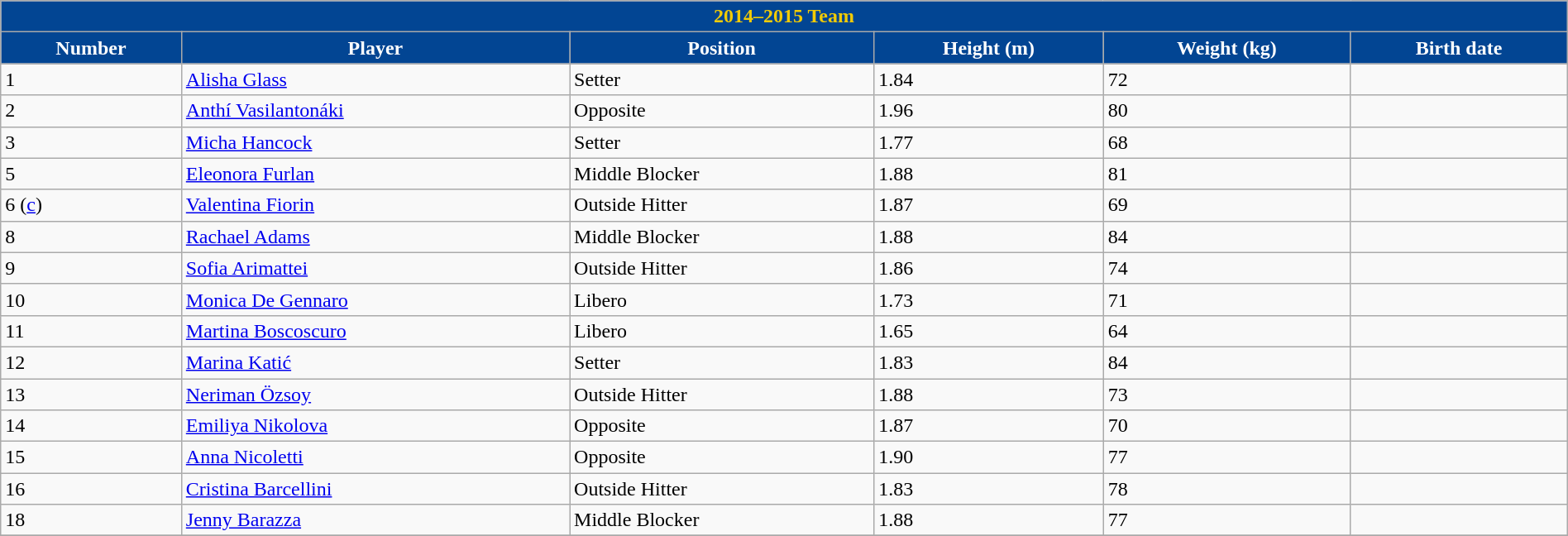<table class="wikitable" style="width:100%;">
<tr>
<th style="color:#F2CB05; background:#024593;" colspan=6><strong>2014–2015 Team</strong></th>
</tr>
<tr>
<th style="color:#ffffff; background:#024593;">Number</th>
<th style="color:#ffffff; background:#024593;">Player</th>
<th style="color:#ffffff; background:#024593;">Position</th>
<th style="color:#ffffff; background:#024593;">Height (m)</th>
<th style="color:#ffffff; background:#024593;">Weight (kg)</th>
<th style="color:#ffffff; background:#024593;">Birth date</th>
</tr>
<tr>
<td>1</td>
<td> <a href='#'>Alisha Glass</a></td>
<td>Setter</td>
<td>1.84</td>
<td>72</td>
<td></td>
</tr>
<tr>
<td>2</td>
<td> <a href='#'>Anthí Vasilantonáki</a></td>
<td>Opposite</td>
<td>1.96</td>
<td>80</td>
<td></td>
</tr>
<tr>
<td>3</td>
<td> <a href='#'>Micha Hancock</a></td>
<td>Setter</td>
<td>1.77</td>
<td>68</td>
<td></td>
</tr>
<tr>
<td>5</td>
<td> <a href='#'>Eleonora Furlan</a></td>
<td>Middle Blocker</td>
<td>1.88</td>
<td>81</td>
<td></td>
</tr>
<tr>
<td>6 (<a href='#'>c</a>)</td>
<td> <a href='#'>Valentina Fiorin</a></td>
<td>Outside Hitter</td>
<td>1.87</td>
<td>69</td>
<td></td>
</tr>
<tr>
<td>8</td>
<td> <a href='#'>Rachael Adams</a></td>
<td>Middle Blocker</td>
<td>1.88</td>
<td>84</td>
<td></td>
</tr>
<tr>
<td>9</td>
<td> <a href='#'>Sofia Arimattei</a></td>
<td>Outside Hitter</td>
<td>1.86</td>
<td>74</td>
<td></td>
</tr>
<tr>
<td>10</td>
<td> <a href='#'>Monica De Gennaro</a></td>
<td>Libero</td>
<td>1.73</td>
<td>71</td>
<td></td>
</tr>
<tr>
<td>11</td>
<td> <a href='#'>Martina Boscoscuro</a></td>
<td>Libero</td>
<td>1.65</td>
<td>64</td>
<td></td>
</tr>
<tr>
<td>12</td>
<td> <a href='#'>Marina Katić</a></td>
<td>Setter</td>
<td>1.83</td>
<td>84</td>
<td></td>
</tr>
<tr>
<td>13</td>
<td> <a href='#'>Neriman Özsoy</a></td>
<td>Outside Hitter</td>
<td>1.88</td>
<td>73</td>
<td></td>
</tr>
<tr>
<td>14</td>
<td> <a href='#'>Emiliya Nikolova</a></td>
<td>Opposite</td>
<td>1.87</td>
<td>70</td>
<td></td>
</tr>
<tr>
<td>15</td>
<td> <a href='#'>Anna Nicoletti</a></td>
<td>Opposite</td>
<td>1.90</td>
<td>77</td>
<td></td>
</tr>
<tr>
<td>16</td>
<td> <a href='#'>Cristina Barcellini</a></td>
<td>Outside Hitter</td>
<td>1.83</td>
<td>78</td>
<td></td>
</tr>
<tr>
<td>18</td>
<td> <a href='#'>Jenny Barazza</a></td>
<td>Middle Blocker</td>
<td>1.88</td>
<td>77</td>
<td></td>
</tr>
<tr>
</tr>
</table>
